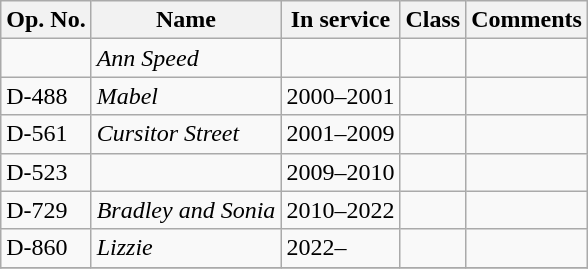<table class="wikitable">
<tr>
<th>Op. No.</th>
<th>Name</th>
<th>In service</th>
<th>Class</th>
<th>Comments</th>
</tr>
<tr>
<td></td>
<td><em>Ann Speed</em></td>
<td></td>
<td></td>
<td></td>
</tr>
<tr>
<td>D-488</td>
<td><em>Mabel</em></td>
<td>2000–2001</td>
<td></td>
<td></td>
</tr>
<tr>
<td>D-561</td>
<td><em>Cursitor Street</em></td>
<td>2001–2009</td>
<td></td>
<td></td>
</tr>
<tr>
<td>D-523</td>
<td></td>
<td>2009–2010</td>
<td></td>
<td></td>
</tr>
<tr>
<td>D-729</td>
<td><em>Bradley and Sonia</em></td>
<td>2010–2022</td>
<td></td>
<td></td>
</tr>
<tr>
<td>D-860</td>
<td><em>Lizzie</em></td>
<td>2022–</td>
<td></td>
<td></td>
</tr>
<tr>
</tr>
</table>
